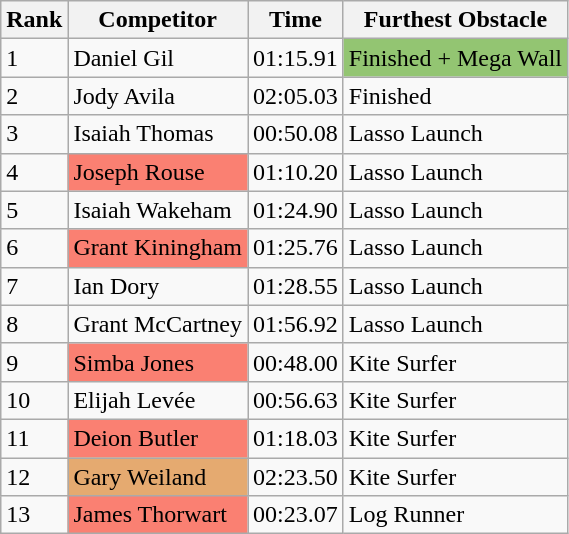<table class="wikitable sortable mw-collapsible">
<tr>
<th>Rank</th>
<th>Competitor</th>
<th>Time</th>
<th>Furthest Obstacle</th>
</tr>
<tr>
<td>1</td>
<td>Daniel Gil</td>
<td>01:15.91</td>
<td style="background-color:#93C572">Finished + Mega Wall</td>
</tr>
<tr>
<td>2</td>
<td>Jody Avila</td>
<td>02:05.03</td>
<td>Finished</td>
</tr>
<tr>
<td>3</td>
<td>Isaiah Thomas</td>
<td>00:50.08</td>
<td>Lasso Launch</td>
</tr>
<tr>
<td>4</td>
<td style="background-color:#FA8072">Joseph Rouse</td>
<td>01:10.20</td>
<td>Lasso Launch</td>
</tr>
<tr>
<td>5</td>
<td>Isaiah Wakeham</td>
<td>01:24.90</td>
<td>Lasso Launch</td>
</tr>
<tr>
<td>6</td>
<td style="background-color:#FA8072">Grant Kiningham</td>
<td>01:25.76</td>
<td>Lasso Launch</td>
</tr>
<tr>
<td>7</td>
<td>Ian Dory</td>
<td>01:28.55</td>
<td>Lasso Launch</td>
</tr>
<tr>
<td>8</td>
<td>Grant McCartney</td>
<td>01:56.92</td>
<td>Lasso Launch</td>
</tr>
<tr>
<td>9</td>
<td style="background-color:#FA8072">Simba Jones</td>
<td>00:48.00</td>
<td>Kite Surfer</td>
</tr>
<tr>
<td>10</td>
<td>Elijah Levée</td>
<td>00:56.63</td>
<td>Kite Surfer</td>
</tr>
<tr>
<td>11</td>
<td style="background-color:#FA8072">Deion Butler</td>
<td>01:18.03</td>
<td>Kite Surfer</td>
</tr>
<tr>
<td>12</td>
<td style="background-color:#E5AA70">Gary Weiland</td>
<td>02:23.50</td>
<td>Kite Surfer</td>
</tr>
<tr>
<td>13</td>
<td style="background-color:#FA8072">James Thorwart</td>
<td>00:23.07</td>
<td>Log Runner</td>
</tr>
</table>
